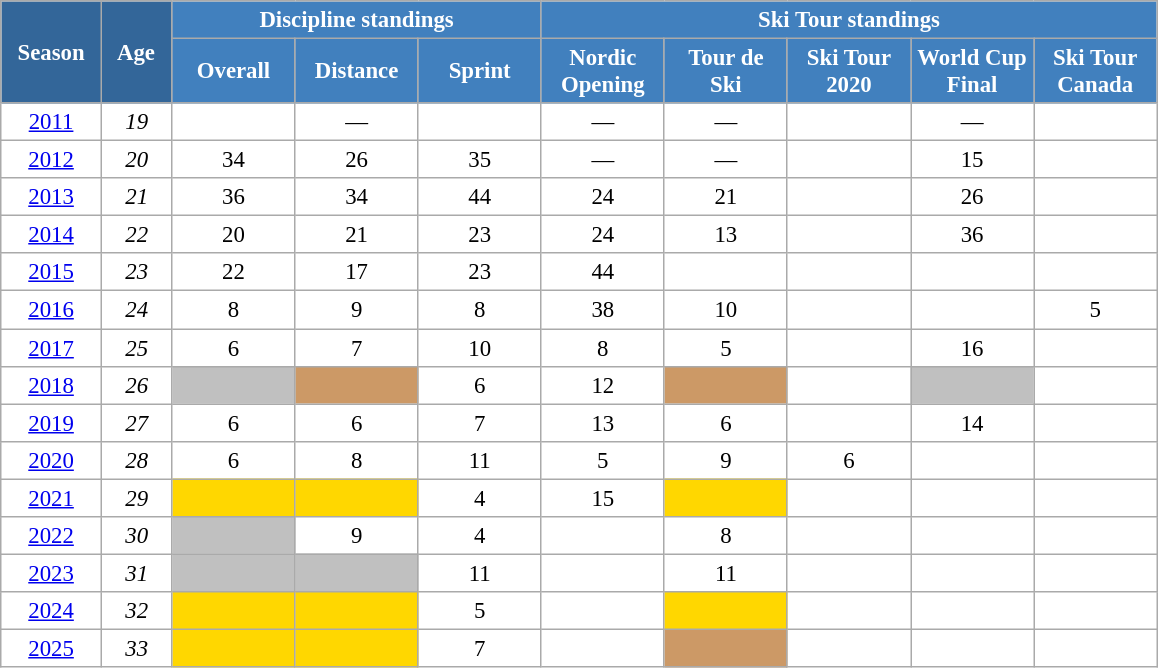<table class="wikitable" style="font-size:95%; text-align:center; border:grey solid 1px; border-collapse:collapse; background:#ffffff;">
<tr>
<th rowspan="2" style="background-color:#369; color:white; width:60px;"> Season </th>
<th rowspan="2" style="background-color:#369; color:white; width:40px;"> Age </th>
<th colspan="3" style="background-color:#4180be; color:white;">Discipline standings</th>
<th colspan="5" style="background-color:#4180be; color:white;">Ski Tour standings</th>
</tr>
<tr>
<th style="background-color:#4180be; color:white; width:75px;">Overall</th>
<th style="background-color:#4180be; color:white; width:75px;">Distance</th>
<th style="background-color:#4180be; color:white; width:75px;">Sprint</th>
<th style="background-color:#4180be; color:white; width:75px;">Nordic<br>Opening</th>
<th style="background-color:#4180be; color:white; width:75px;">Tour de<br>Ski</th>
<th style="background-color:#4180be; color:white; width:75px;">Ski Tour 2020</th>
<th style="background-color:#4180be; color:white; width:75px;">World Cup<br>Final</th>
<th style="background-color:#4180be; color:white; width:75px;">Ski Tour<br>Canada</th>
</tr>
<tr>
<td><a href='#'>2011</a></td>
<td><em>19</em></td>
<td></td>
<td>—</td>
<td></td>
<td>—</td>
<td>—</td>
<td></td>
<td>—</td>
<td></td>
</tr>
<tr>
<td><a href='#'>2012</a></td>
<td><em>20</em></td>
<td>34</td>
<td>26</td>
<td>35</td>
<td>—</td>
<td>—</td>
<td></td>
<td>15</td>
<td></td>
</tr>
<tr>
<td><a href='#'>2013</a></td>
<td><em>21</em></td>
<td>36</td>
<td>34</td>
<td>44</td>
<td>24</td>
<td>21</td>
<td></td>
<td>26</td>
<td></td>
</tr>
<tr>
<td><a href='#'>2014</a></td>
<td><em>22</em></td>
<td>20</td>
<td>21</td>
<td>23</td>
<td>24</td>
<td>13</td>
<td></td>
<td>36</td>
<td></td>
</tr>
<tr>
<td><a href='#'>2015</a></td>
<td><em>23</em></td>
<td>22</td>
<td>17</td>
<td>23</td>
<td>44</td>
<td></td>
<td></td>
<td></td>
<td></td>
</tr>
<tr>
<td><a href='#'>2016</a></td>
<td><em>24</em></td>
<td>8</td>
<td>9</td>
<td>8</td>
<td>38</td>
<td>10</td>
<td></td>
<td></td>
<td>5</td>
</tr>
<tr>
<td><a href='#'>2017</a></td>
<td><em>25</em></td>
<td>6</td>
<td>7</td>
<td>10</td>
<td>8</td>
<td>5</td>
<td></td>
<td>16</td>
<td></td>
</tr>
<tr>
<td><a href='#'>2018</a></td>
<td><em>26</em></td>
<td style="background:silver;"></td>
<td style="background:#c96;"></td>
<td>6</td>
<td>12</td>
<td style="background:#c96;"></td>
<td></td>
<td style="background:silver;"></td>
<td></td>
</tr>
<tr>
<td><a href='#'>2019</a></td>
<td><em>27</em></td>
<td>6</td>
<td>6</td>
<td>7</td>
<td>13</td>
<td>6</td>
<td></td>
<td>14</td>
<td></td>
</tr>
<tr>
<td><a href='#'>2020</a></td>
<td><em>28</em></td>
<td>6</td>
<td>8</td>
<td>11</td>
<td>5</td>
<td>9</td>
<td>6</td>
<td></td>
<td></td>
</tr>
<tr>
<td><a href='#'>2021</a></td>
<td><em>29</em></td>
<td style="background:gold;"></td>
<td style="background:gold;"></td>
<td>4</td>
<td>15</td>
<td style="background:gold;"></td>
<td></td>
<td></td>
<td></td>
</tr>
<tr>
<td><a href='#'>2022</a></td>
<td><em>30</em></td>
<td style="background:silver;"></td>
<td>9</td>
<td>4</td>
<td></td>
<td>8</td>
<td></td>
<td></td>
<td></td>
</tr>
<tr>
<td><a href='#'>2023</a></td>
<td><em>31</em></td>
<td style="background:silver;"></td>
<td style="background:silver;"></td>
<td>11</td>
<td></td>
<td>11</td>
<td></td>
<td></td>
<td></td>
</tr>
<tr>
<td><a href='#'>2024</a></td>
<td><em>32</em></td>
<td style="background:gold;"></td>
<td style="background:gold;"></td>
<td>5</td>
<td></td>
<td style="background:gold;"></td>
<td></td>
<td></td>
<td></td>
</tr>
<tr>
<td><a href='#'>2025</a></td>
<td><em>33</em></td>
<td style="background:gold;"></td>
<td style="background:gold;"></td>
<td>7</td>
<td></td>
<td style="background:#c96;"></td>
<td></td>
<td></td>
<td></td>
</tr>
</table>
